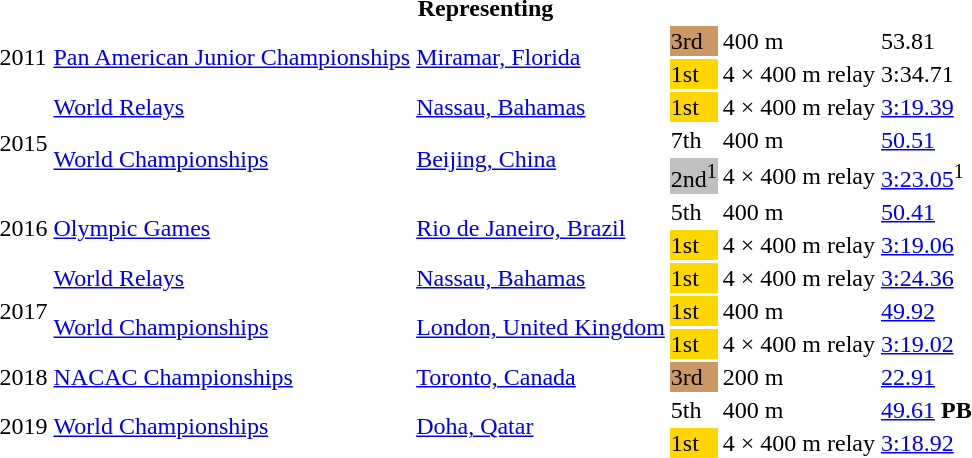<table>
<tr>
<th colspan="6">Representing </th>
</tr>
<tr>
<td rowspan=2>2011</td>
<td rowspan=2><a href='#'>Pan American Junior Championships</a></td>
<td rowspan=2><a href='#'>Miramar, Florida</a></td>
<td bgcolor=cc9966>3rd</td>
<td>400 m</td>
<td>53.81</td>
</tr>
<tr>
<td bgcolor=gold>1st</td>
<td>4 × 400 m relay</td>
<td>3:34.71</td>
</tr>
<tr>
<td rowspan=3>2015</td>
<td><a href='#'>World Relays</a></td>
<td><a href='#'>Nassau, Bahamas</a></td>
<td bgcolor="gold">1st</td>
<td>4 × 400 m relay</td>
<td><a href='#'>3:19.39</a></td>
</tr>
<tr>
<td rowspan=2><a href='#'>World Championships</a></td>
<td rowspan=2><a href='#'>Beijing, China</a></td>
<td>7th</td>
<td>400 m</td>
<td><a href='#'>50.51</a></td>
</tr>
<tr>
<td bgcolor="silver">2nd<sup>1</sup></td>
<td>4 × 400 m relay</td>
<td><a href='#'>3:23.05</a><sup>1</sup></td>
</tr>
<tr>
<td rowspan=2>2016</td>
<td rowspan=2><a href='#'>Olympic Games</a></td>
<td rowspan=2><a href='#'>Rio de Janeiro, Brazil</a></td>
<td>5th</td>
<td>400 m</td>
<td><a href='#'>50.41</a></td>
</tr>
<tr>
<td bgcolor=gold>1st</td>
<td>4 × 400 m relay</td>
<td><a href='#'>3:19.06</a></td>
</tr>
<tr>
<td rowspan=3>2017</td>
<td><a href='#'>World Relays</a></td>
<td><a href='#'>Nassau, Bahamas</a></td>
<td bgcolor=gold>1st</td>
<td>4 × 400 m relay</td>
<td><a href='#'>3:24.36</a></td>
</tr>
<tr>
<td rowspan=2><a href='#'>World Championships</a></td>
<td rowspan=2><a href='#'>London, United Kingdom</a></td>
<td bgcolor="gold">1st</td>
<td>400 m</td>
<td><a href='#'>49.92</a></td>
</tr>
<tr>
<td bgcolor="gold">1st</td>
<td>4 × 400 m relay</td>
<td><a href='#'>3:19.02</a></td>
</tr>
<tr>
<td>2018</td>
<td><a href='#'>NACAC Championships</a></td>
<td><a href='#'>Toronto, Canada</a></td>
<td bgcolor=cc9966>3rd</td>
<td>200 m</td>
<td><a href='#'>22.91</a></td>
</tr>
<tr>
<td rowspan=2>2019</td>
<td rowspan=2><a href='#'>World Championships</a></td>
<td rowspan=2><a href='#'>Doha, Qatar</a></td>
<td>5th</td>
<td>400 m</td>
<td><a href='#'>49.61</a> <strong>PB</strong></td>
</tr>
<tr>
<td bgcolor=gold>1st</td>
<td>4 × 400 m relay</td>
<td><a href='#'>3:18.92</a></td>
</tr>
</table>
